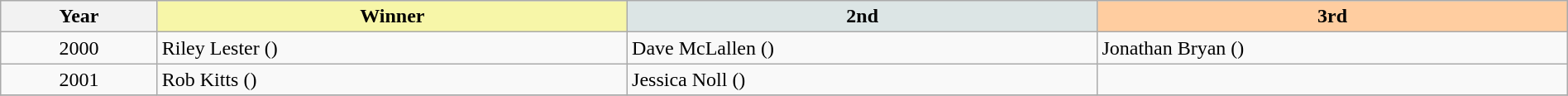<table class="wikitable" width=100%>
<tr>
<th width=10%>Year</th>
<th style="background-color: #F7F6A8;" width=30%>Winner</th>
<th style="background-color: #DCE5E5;" width=30%>2nd</th>
<th style="background-color: #FFCDA0;" width=30%>3rd</th>
</tr>
<tr>
<td align=center>2000 </td>
<td>Riley Lester ()</td>
<td>Dave McLallen ()</td>
<td>Jonathan Bryan ()</td>
</tr>
<tr>
<td align=center>2001 </td>
<td>Rob Kitts ()</td>
<td>Jessica Noll ()</td>
<td></td>
</tr>
<tr>
</tr>
</table>
